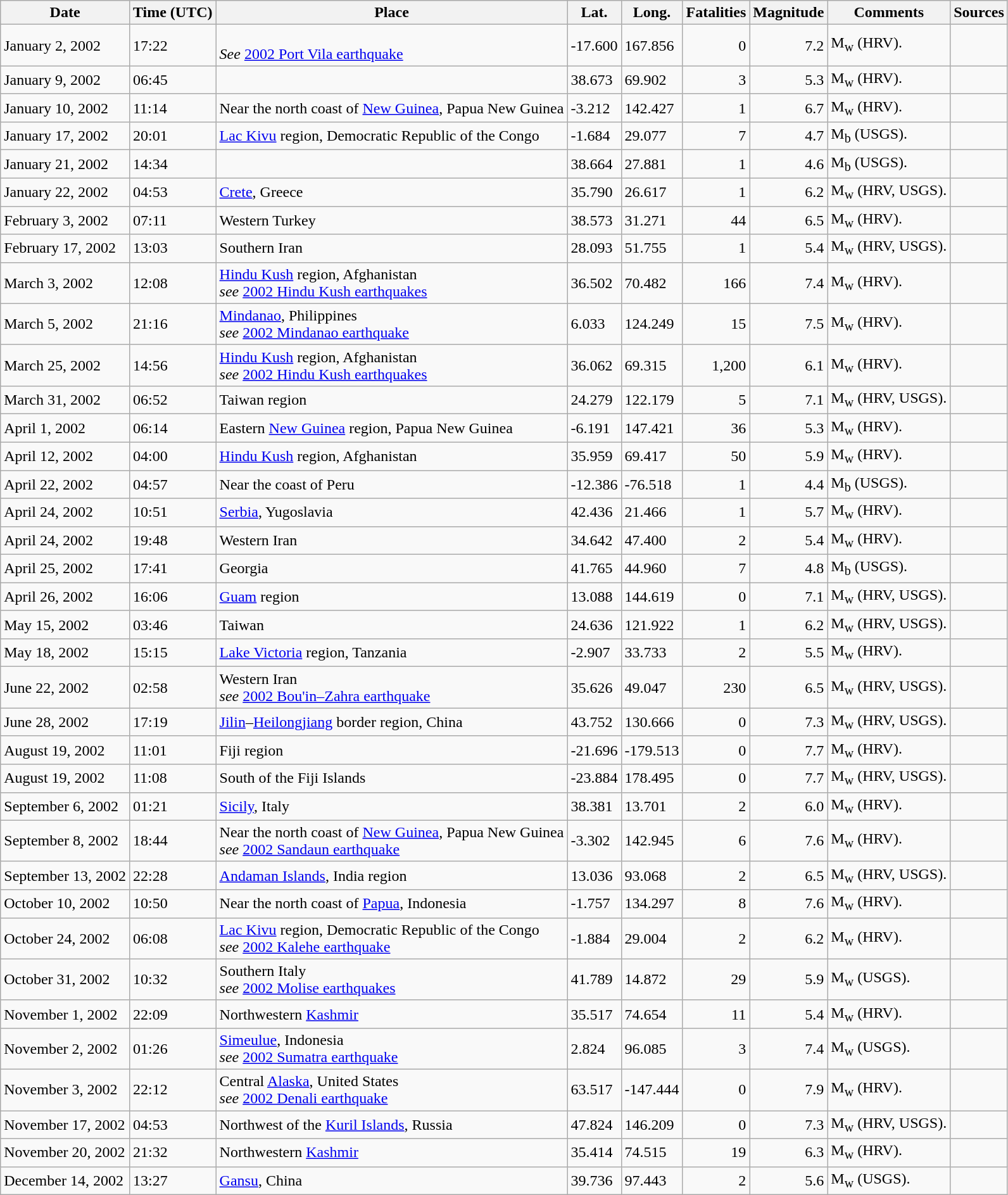<table class="wikitable sortable">
<tr style="background:#ececec;">
<th>Date</th>
<th>Time (UTC)</th>
<th>Place</th>
<th>Lat.</th>
<th>Long.</th>
<th>Fatalities</th>
<th>Magnitude</th>
<th>Comments</th>
<th>Sources</th>
</tr>
<tr>
<td>January 2, 2002</td>
<td>17:22</td>
<td><br> <em>See</em> <a href='#'>2002 Port Vila earthquake</a></td>
<td>-17.600</td>
<td>167.856</td>
<td style="text-align:right;">0</td>
<td style="text-align:right;">7.2</td>
<td>M<sub>w</sub> (HRV).</td>
<td></td>
</tr>
<tr>
<td>January 9, 2002</td>
<td>06:45</td>
<td></td>
<td>38.673</td>
<td>69.902</td>
<td style="text-align:right;">3</td>
<td style="text-align:right;">5.3</td>
<td>M<sub>w</sub> (HRV).</td>
<td></td>
</tr>
<tr>
<td>January 10, 2002</td>
<td>11:14</td>
<td> Near the north coast of <a href='#'>New Guinea</a>, Papua New Guinea</td>
<td>-3.212</td>
<td>142.427</td>
<td style="text-align:right;">1</td>
<td style="text-align:right;">6.7</td>
<td>M<sub>w</sub> (HRV).</td>
<td></td>
</tr>
<tr>
<td>January 17, 2002</td>
<td>20:01</td>
<td> <a href='#'>Lac Kivu</a> region, Democratic Republic of the Congo</td>
<td>-1.684</td>
<td>29.077</td>
<td style="text-align:right;">7</td>
<td style="text-align:right;">4.7</td>
<td>M<sub>b</sub> (USGS).</td>
<td></td>
</tr>
<tr>
<td>January 21, 2002</td>
<td>14:34</td>
<td></td>
<td>38.664</td>
<td>27.881</td>
<td style="text-align:right;">1</td>
<td style="text-align:right;">4.6</td>
<td>M<sub>b</sub> (USGS).</td>
<td></td>
</tr>
<tr>
<td>January 22, 2002</td>
<td>04:53</td>
<td> <a href='#'>Crete</a>, Greece</td>
<td>35.790</td>
<td>26.617</td>
<td style="text-align:right;">1</td>
<td style="text-align:right;">6.2</td>
<td>M<sub>w</sub> (HRV, USGS).</td>
<td></td>
</tr>
<tr>
<td>February 3, 2002</td>
<td>07:11</td>
<td> Western Turkey</td>
<td>38.573</td>
<td>31.271</td>
<td style="text-align:right;">44</td>
<td style="text-align:right;">6.5</td>
<td>M<sub>w</sub> (HRV).</td>
<td></td>
</tr>
<tr>
<td>February 17, 2002</td>
<td>13:03</td>
<td> Southern Iran</td>
<td>28.093</td>
<td>51.755</td>
<td style="text-align:right;">1</td>
<td style="text-align:right;">5.4</td>
<td>M<sub>w</sub> (HRV, USGS).</td>
<td></td>
</tr>
<tr>
<td>March 3, 2002</td>
<td>12:08</td>
<td> <a href='#'>Hindu Kush</a> region, Afghanistan<br> <em>see</em> <a href='#'>2002 Hindu Kush earthquakes</a></td>
<td>36.502</td>
<td>70.482</td>
<td style="text-align:right;">166</td>
<td style="text-align:right;">7.4</td>
<td>M<sub>w</sub> (HRV).</td>
<td></td>
</tr>
<tr>
<td>March 5, 2002</td>
<td>21:16</td>
<td> <a href='#'>Mindanao</a>, Philippines<br> <em>see</em> <a href='#'>2002 Mindanao earthquake</a></td>
<td>6.033</td>
<td>124.249</td>
<td style="text-align:right;">15</td>
<td style="text-align:right;">7.5</td>
<td>M<sub>w</sub> (HRV).</td>
<td></td>
</tr>
<tr>
<td>March 25, 2002</td>
<td>14:56</td>
<td> <a href='#'>Hindu Kush</a> region, Afghanistan<br> <em>see</em> <a href='#'>2002 Hindu Kush earthquakes</a></td>
<td>36.062</td>
<td>69.315</td>
<td style="text-align:right;">1,200</td>
<td style="text-align:right;">6.1</td>
<td>M<sub>w</sub> (HRV).</td>
<td></td>
</tr>
<tr>
<td>March 31, 2002</td>
<td>06:52</td>
<td>Taiwan region</td>
<td>24.279</td>
<td>122.179</td>
<td style="text-align:right;">5</td>
<td style="text-align:right;">7.1</td>
<td>M<sub>w</sub> (HRV, USGS).</td>
<td></td>
</tr>
<tr>
<td>April 1, 2002</td>
<td>06:14</td>
<td>Eastern <a href='#'>New Guinea</a> region, Papua New Guinea</td>
<td>-6.191</td>
<td>147.421</td>
<td style="text-align:right;">36</td>
<td style="text-align:right;">5.3</td>
<td>M<sub>w</sub> (HRV).</td>
<td></td>
</tr>
<tr>
<td>April 12, 2002</td>
<td>04:00</td>
<td><a href='#'>Hindu Kush</a> region, Afghanistan</td>
<td>35.959</td>
<td>69.417</td>
<td style="text-align:right;">50</td>
<td style="text-align:right;">5.9</td>
<td>M<sub>w</sub> (HRV).</td>
<td></td>
</tr>
<tr>
<td>April 22, 2002</td>
<td>04:57</td>
<td>Near the coast of Peru</td>
<td>-12.386</td>
<td>-76.518</td>
<td style="text-align:right;">1</td>
<td style="text-align:right;">4.4</td>
<td>M<sub>b</sub> (USGS).</td>
<td></td>
</tr>
<tr>
<td>April 24, 2002</td>
<td>10:51</td>
<td><a href='#'>Serbia</a>, Yugoslavia</td>
<td>42.436</td>
<td>21.466</td>
<td style="text-align:right;">1</td>
<td style="text-align:right;">5.7</td>
<td>M<sub>w</sub> (HRV).</td>
<td></td>
</tr>
<tr>
<td>April 24, 2002</td>
<td>19:48</td>
<td>Western Iran</td>
<td>34.642</td>
<td>47.400</td>
<td style="text-align:right;">2</td>
<td style="text-align:right;">5.4</td>
<td>M<sub>w</sub> (HRV).</td>
<td></td>
</tr>
<tr>
<td>April 25, 2002</td>
<td>17:41</td>
<td>Georgia</td>
<td>41.765</td>
<td>44.960</td>
<td style="text-align:right;">7</td>
<td style="text-align:right;">4.8</td>
<td>M<sub>b</sub> (USGS).</td>
<td></td>
</tr>
<tr>
<td>April 26, 2002</td>
<td>16:06</td>
<td><a href='#'>Guam</a> region</td>
<td>13.088</td>
<td>144.619</td>
<td style="text-align:right;">0</td>
<td style="text-align:right;">7.1</td>
<td>M<sub>w</sub> (HRV, USGS).</td>
<td></td>
</tr>
<tr>
<td>May 15, 2002</td>
<td>03:46</td>
<td>Taiwan</td>
<td>24.636</td>
<td>121.922</td>
<td style="text-align:right;">1</td>
<td style="text-align:right;">6.2</td>
<td>M<sub>w</sub> (HRV, USGS).</td>
<td></td>
</tr>
<tr>
<td>May 18, 2002</td>
<td>15:15</td>
<td><a href='#'>Lake Victoria</a> region, Tanzania</td>
<td>-2.907</td>
<td>33.733</td>
<td style="text-align:right;">2</td>
<td style="text-align:right;">5.5</td>
<td>M<sub>w</sub> (HRV).</td>
<td></td>
</tr>
<tr>
<td>June 22, 2002</td>
<td>02:58</td>
<td>Western Iran<br> <em>see</em> <a href='#'>2002 Bou'in–Zahra earthquake</a></td>
<td>35.626</td>
<td>49.047</td>
<td style="text-align:right;">230</td>
<td style="text-align:right;">6.5</td>
<td>M<sub>w</sub> (HRV, USGS).</td>
<td></td>
</tr>
<tr>
<td>June 28, 2002</td>
<td>17:19</td>
<td><a href='#'>Jilin</a>–<a href='#'>Heilongjiang</a> border region, China</td>
<td>43.752</td>
<td>130.666</td>
<td style="text-align:right;">0</td>
<td style="text-align:right;">7.3</td>
<td>M<sub>w</sub> (HRV, USGS).</td>
<td></td>
</tr>
<tr>
<td>August 19, 2002</td>
<td>11:01</td>
<td>Fiji region</td>
<td>-21.696</td>
<td>-179.513</td>
<td style="text-align:right;">0</td>
<td style="text-align:right;">7.7</td>
<td>M<sub>w</sub> (HRV).</td>
<td></td>
</tr>
<tr>
<td>August 19, 2002</td>
<td>11:08</td>
<td>South of the Fiji Islands</td>
<td>-23.884</td>
<td>178.495</td>
<td style="text-align:right;">0</td>
<td style="text-align:right;">7.7</td>
<td>M<sub>w</sub> (HRV, USGS).</td>
<td></td>
</tr>
<tr>
<td>September 6, 2002</td>
<td>01:21</td>
<td><a href='#'>Sicily</a>, Italy</td>
<td>38.381</td>
<td>13.701</td>
<td style="text-align:right;">2</td>
<td style="text-align:right;">6.0</td>
<td>M<sub>w</sub> (HRV).</td>
<td></td>
</tr>
<tr>
<td>September 8, 2002</td>
<td>18:44</td>
<td>Near the north coast of <a href='#'>New Guinea</a>, Papua New Guinea<br> <em>see</em> <a href='#'>2002 Sandaun earthquake</a></td>
<td>-3.302</td>
<td>142.945</td>
<td style="text-align:right;">6</td>
<td style="text-align:right;">7.6</td>
<td>M<sub>w</sub> (HRV).</td>
<td></td>
</tr>
<tr>
<td>September 13, 2002</td>
<td>22:28</td>
<td><a href='#'>Andaman Islands</a>, India region</td>
<td>13.036</td>
<td>93.068</td>
<td style="text-align:right;">2</td>
<td style="text-align:right;">6.5</td>
<td>M<sub>w</sub> (HRV, USGS).</td>
<td></td>
</tr>
<tr>
<td>October 10, 2002</td>
<td>10:50</td>
<td>Near the north coast of <a href='#'>Papua</a>, Indonesia</td>
<td>-1.757</td>
<td>134.297</td>
<td style="text-align:right;">8</td>
<td style="text-align:right;">7.6</td>
<td>M<sub>w</sub> (HRV).</td>
<td></td>
</tr>
<tr>
<td>October 24, 2002</td>
<td>06:08</td>
<td><a href='#'>Lac Kivu</a> region, Democratic Republic of the Congo<br> <em>see</em> <a href='#'>2002 Kalehe earthquake</a></td>
<td>-1.884</td>
<td>29.004</td>
<td style="text-align:right;">2</td>
<td style="text-align:right;">6.2</td>
<td>M<sub>w</sub> (HRV).</td>
<td></td>
</tr>
<tr>
<td>October 31, 2002</td>
<td>10:32</td>
<td>Southern Italy<br> <em>see</em> <a href='#'>2002 Molise earthquakes</a></td>
<td>41.789</td>
<td>14.872</td>
<td style="text-align:right;">29</td>
<td style="text-align:right;">5.9</td>
<td>M<sub>w</sub> (USGS).</td>
<td></td>
</tr>
<tr>
<td>November 1, 2002</td>
<td>22:09</td>
<td>Northwestern <a href='#'>Kashmir</a></td>
<td>35.517</td>
<td>74.654</td>
<td style="text-align:right;">11</td>
<td style="text-align:right;">5.4</td>
<td>M<sub>w</sub> (HRV).</td>
<td></td>
</tr>
<tr>
<td>November 2, 2002</td>
<td>01:26</td>
<td><a href='#'>Simeulue</a>, Indonesia<br> <em>see</em> <a href='#'>2002 Sumatra earthquake</a></td>
<td>2.824</td>
<td>96.085</td>
<td style="text-align:right;">3</td>
<td style="text-align:right;">7.4</td>
<td>M<sub>w</sub> (USGS).</td>
<td></td>
</tr>
<tr>
<td>November 3, 2002</td>
<td>22:12</td>
<td>Central <a href='#'>Alaska</a>, United States<br> <em>see</em> <a href='#'>2002 Denali earthquake</a></td>
<td>63.517</td>
<td>-147.444</td>
<td style="text-align:right;">0</td>
<td style="text-align:right;">7.9</td>
<td>M<sub>w</sub> (HRV).</td>
<td></td>
</tr>
<tr>
<td>November 17, 2002</td>
<td>04:53</td>
<td>Northwest of the <a href='#'>Kuril Islands</a>, Russia</td>
<td>47.824</td>
<td>146.209</td>
<td style="text-align:right;">0</td>
<td style="text-align:right;">7.3</td>
<td>M<sub>w</sub> (HRV, USGS).</td>
<td></td>
</tr>
<tr>
<td>November 20, 2002</td>
<td>21:32</td>
<td>Northwestern <a href='#'>Kashmir</a></td>
<td>35.414</td>
<td>74.515</td>
<td style="text-align:right;">19</td>
<td style="text-align:right;">6.3</td>
<td>M<sub>w</sub> (HRV).</td>
<td></td>
</tr>
<tr>
<td>December 14, 2002</td>
<td>13:27</td>
<td><a href='#'>Gansu</a>, China</td>
<td>39.736</td>
<td>97.443</td>
<td style="text-align:right;">2</td>
<td style="text-align:right;">5.6</td>
<td>M<sub>w</sub> (USGS).</td>
<td></td>
</tr>
</table>
